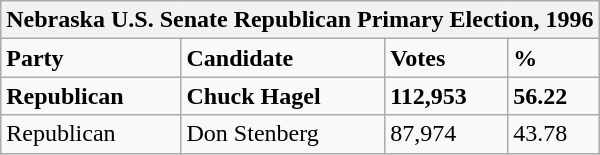<table class="wikitable">
<tr>
<th colspan="4">Nebraska U.S. Senate Republican Primary Election, 1996</th>
</tr>
<tr>
<td><strong>Party</strong></td>
<td><strong>Candidate</strong></td>
<td><strong>Votes</strong></td>
<td><strong>%</strong></td>
</tr>
<tr>
<td><strong>Republican</strong></td>
<td><strong>Chuck Hagel</strong></td>
<td><strong>112,953</strong></td>
<td><strong>56.22</strong></td>
</tr>
<tr>
<td>Republican</td>
<td>Don Stenberg</td>
<td>87,974</td>
<td>43.78</td>
</tr>
</table>
